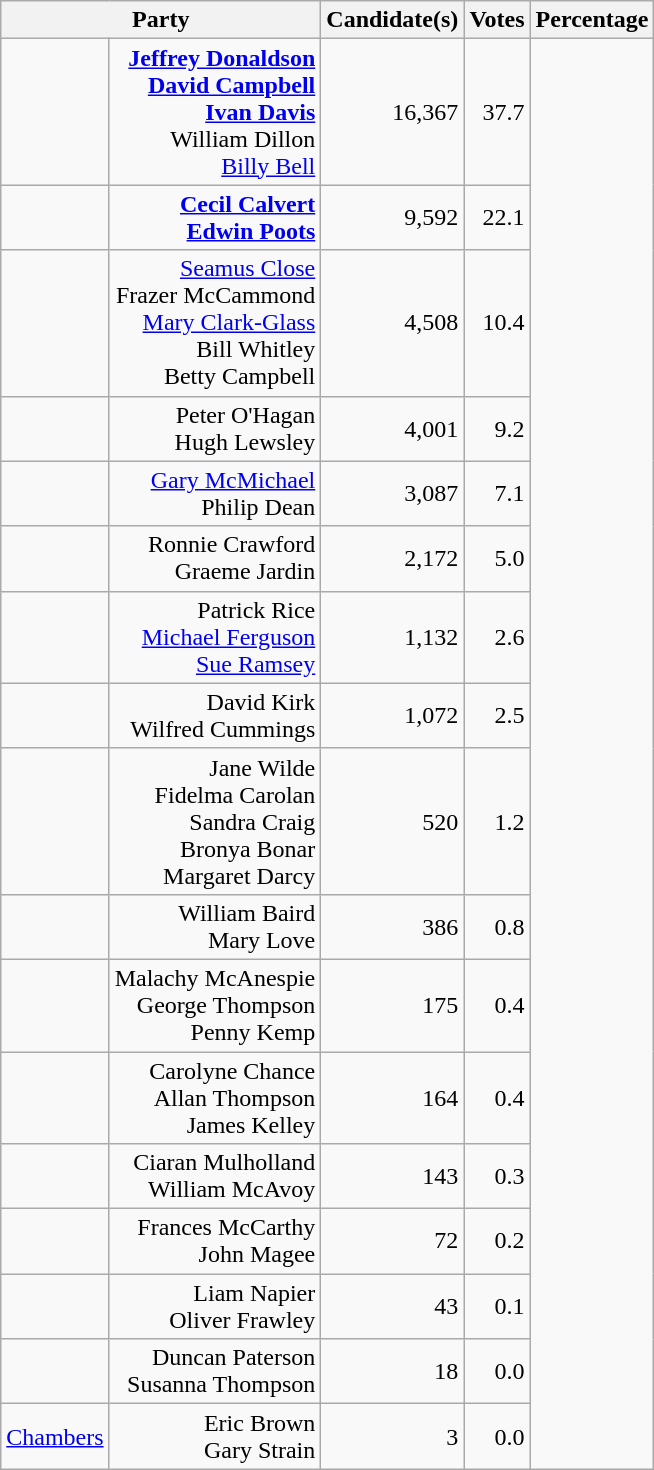<table class="wikitable">
<tr>
<th colspan="2" rowspan="1" align="center" valign="top">Party</th>
<th valign="top">Candidate(s)</th>
<th valign="top">Votes</th>
<th valign="top">Percentage</th>
</tr>
<tr>
<td></td>
<td align="right"><strong><a href='#'>Jeffrey Donaldson</a></strong><br><strong><a href='#'>David Campbell</a></strong><br><strong><a href='#'>Ivan Davis</a></strong><br>William Dillon<br><a href='#'>Billy Bell</a></td>
<td align="right">16,367</td>
<td align="right">37.7</td>
</tr>
<tr>
<td></td>
<td align="right"><strong><a href='#'>Cecil Calvert</a></strong><br><strong><a href='#'>Edwin Poots</a></strong></td>
<td align="right">9,592</td>
<td align="right">22.1</td>
</tr>
<tr>
<td></td>
<td align="right"><a href='#'>Seamus Close</a><br>Frazer McCammond<br><a href='#'>Mary Clark-Glass</a><br>Bill Whitley<br>Betty Campbell</td>
<td align="right">4,508</td>
<td align="right">10.4</td>
</tr>
<tr>
<td></td>
<td align="right">Peter O'Hagan<br>Hugh Lewsley</td>
<td align="right">4,001</td>
<td align="right">9.2</td>
</tr>
<tr>
<td></td>
<td align="right"><a href='#'>Gary McMichael</a><br>Philip Dean</td>
<td align="right">3,087</td>
<td align="right">7.1</td>
</tr>
<tr>
<td></td>
<td align="right">Ronnie Crawford<br>Graeme Jardin</td>
<td align="right">2,172</td>
<td align="right">5.0</td>
</tr>
<tr>
<td></td>
<td align="right">Patrick Rice<br><a href='#'>Michael Ferguson</a><br><a href='#'>Sue Ramsey</a></td>
<td align="right">1,132</td>
<td align="right">2.6</td>
</tr>
<tr>
<td></td>
<td align="right">David Kirk<br>Wilfred Cummings</td>
<td align="right">1,072</td>
<td align="right">2.5</td>
</tr>
<tr>
<td></td>
<td align="right">Jane Wilde<br>Fidelma Carolan<br>Sandra Craig<br>Bronya Bonar<br>Margaret Darcy</td>
<td align="right">520</td>
<td align="right">1.2</td>
</tr>
<tr>
<td></td>
<td align="right">William Baird<br>Mary Love</td>
<td align="right">386</td>
<td align="right">0.8</td>
</tr>
<tr>
<td></td>
<td align="right">Malachy McAnespie<br>George Thompson<br>Penny Kemp</td>
<td align="right">175</td>
<td align="right">0.4</td>
</tr>
<tr>
<td></td>
<td align="right">Carolyne Chance<br>Allan Thompson<br>James Kelley</td>
<td align="right">164</td>
<td align="right">0.4</td>
</tr>
<tr>
<td></td>
<td align="right">Ciaran Mulholland<br>William McAvoy</td>
<td align="right">143</td>
<td align="right">0.3</td>
</tr>
<tr>
<td></td>
<td align="right">Frances McCarthy<br>John Magee</td>
<td align="right">72</td>
<td align="right">0.2</td>
</tr>
<tr>
<td></td>
<td align="right">Liam Napier<br>Oliver Frawley</td>
<td align="right">43</td>
<td align="right">0.1</td>
</tr>
<tr>
<td></td>
<td align="right">Duncan Paterson<br>Susanna Thompson</td>
<td align="right">18</td>
<td align="right">0.0</td>
</tr>
<tr>
<td> <a href='#'>Chambers</a></td>
<td align="right">Eric Brown<br>Gary Strain</td>
<td align="right">3</td>
<td align="right">0.0</td>
</tr>
</table>
